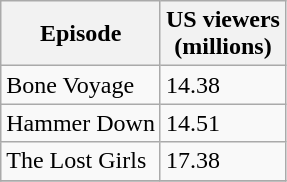<table class="wikitable" border="1">
<tr>
<th>Episode</th>
<th>US viewers <br> (millions)</th>
</tr>
<tr>
<td>Bone Voyage</td>
<td>14.38</td>
</tr>
<tr>
<td>Hammer Down</td>
<td>14.51</td>
</tr>
<tr>
<td>The Lost Girls</td>
<td>17.38</td>
</tr>
<tr>
</tr>
</table>
